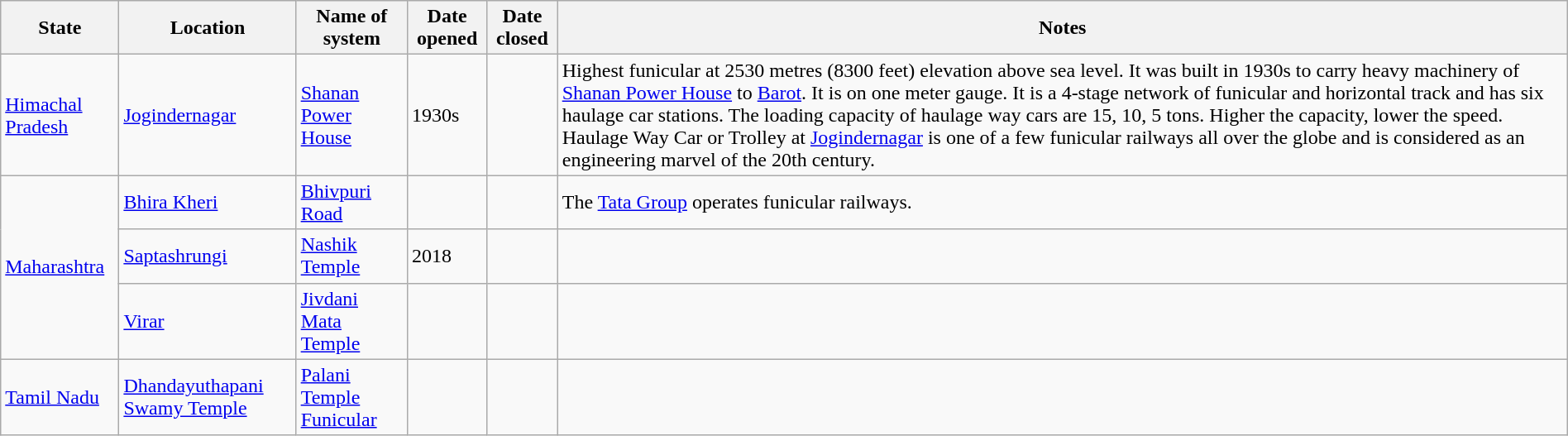<table class="wikitable" width=100%>
<tr>
<th>State</th>
<th>Location</th>
<th>Name of system</th>
<th>Date opened</th>
<th>Date closed</th>
<th>Notes</th>
</tr>
<tr>
<td><a href='#'>Himachal Pradesh</a></td>
<td><a href='#'>Jogindernagar</a></td>
<td><a href='#'>Shanan Power House</a></td>
<td>1930s</td>
<td></td>
<td>Highest funicular at 2530 metres (8300 feet) elevation above sea level. It was built in 1930s to carry heavy machinery of <a href='#'>Shanan Power House</a> to <a href='#'>Barot</a>. It is on one meter gauge. It is a 4-stage network of funicular and horizontal track and has six haulage car stations. The loading capacity of haulage way cars are 15, 10, 5 tons. Higher the capacity, lower the speed. Haulage Way Car or Trolley at <a href='#'>Jogindernagar</a> is one of a few funicular railways all over the globe and is considered as an engineering marvel of the 20th century.</td>
</tr>
<tr>
<td rowspan="3"><a href='#'>Maharashtra</a></td>
<td><a href='#'>Bhira Kheri</a></td>
<td><a href='#'>Bhivpuri Road</a></td>
<td></td>
<td></td>
<td>The <a href='#'>Tata Group</a> operates funicular railways.</td>
</tr>
<tr>
<td><a href='#'>Saptashrungi</a></td>
<td><a href='#'>Nashik Temple</a></td>
<td>2018</td>
<td></td>
<td></td>
</tr>
<tr>
<td><a href='#'>Virar</a></td>
<td><a href='#'>Jivdani Mata Temple</a></td>
<td></td>
<td></td>
<td></td>
</tr>
<tr>
<td><a href='#'>Tamil Nadu</a></td>
<td><a href='#'>Dhandayuthapani Swamy Temple</a></td>
<td><a href='#'>Palani Temple Funicular</a></td>
<td></td>
<td></td>
<td></td>
</tr>
</table>
